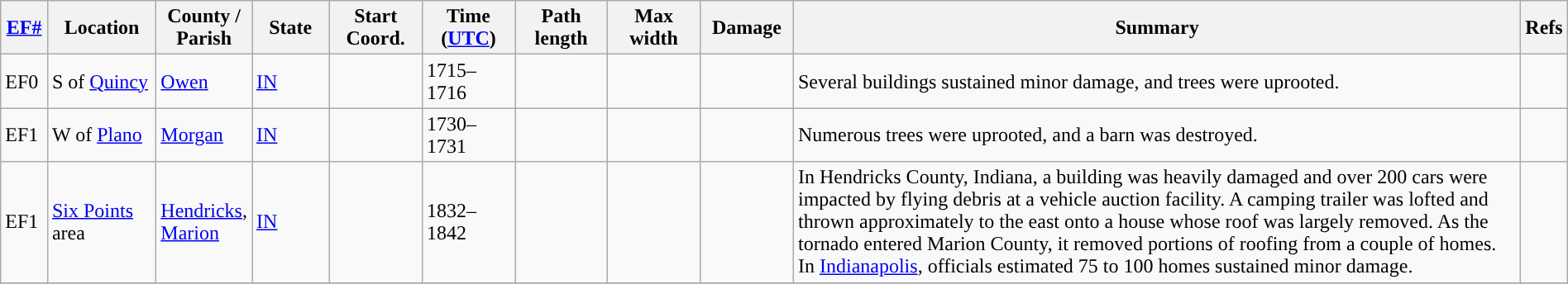<table class="wikitable sortable" style="width:100%;">
<tr>
<th scope="col" width="3%" align="center"><a href='#'>EF#</a></th>
<th scope="col" width="7%" align="center" class="unsortable">Location</th>
<th scope="col" width="6%" align="center" class="unsortable">County / Parish</th>
<th scope="col" width="5%" align="center">State</th>
<th scope="col" width="6%" align="center">Start Coord.</th>
<th scope="col" width="6%" align="center">Time (<a href='#'>UTC</a>)</th>
<th scope="col" width="6%" align="center">Path length</th>
<th scope="col" width="6%" align="center">Max width</th>
<th scope="col" width="6%" align="center">Damage</th>
<th scope="col" width="48%" class="unsortable" align="center">Summary</th>
<th scope="col" width="48%" class="unsortable" align="center">Refs</th>
</tr>
<tr>
<td>EF0</td>
<td>S of <a href='#'>Quincy</a></td>
<td><a href='#'>Owen</a></td>
<td><a href='#'>IN</a></td>
<td></td>
<td>1715–1716</td>
<td></td>
<td></td>
<td></td>
<td>Several buildings sustained minor damage, and trees were uprooted.</td>
<td></td>
</tr>
<tr>
<td>EF1</td>
<td>W of <a href='#'>Plano</a></td>
<td><a href='#'>Morgan</a></td>
<td><a href='#'>IN</a></td>
<td></td>
<td>1730–1731</td>
<td></td>
<td></td>
<td></td>
<td>Numerous trees were uprooted, and a barn was destroyed.</td>
<td></td>
</tr>
<tr>
<td>EF1</td>
<td><a href='#'>Six Points</a> area</td>
<td><a href='#'>Hendricks</a>, <a href='#'>Marion</a></td>
<td><a href='#'>IN</a></td>
<td></td>
<td>1832–1842</td>
<td></td>
<td></td>
<td></td>
<td>In Hendricks County, Indiana, a building was heavily damaged and over 200 cars were impacted by flying debris at a vehicle auction facility. A camping trailer was lofted and thrown approximately  to the east onto a house whose roof was largely removed. As the tornado entered Marion County, it removed portions of roofing from a couple of homes. In <a href='#'>Indianapolis</a>, officials estimated 75 to 100 homes sustained minor damage.</td>
<td></td>
</tr>
<tr>
</tr>
</table>
